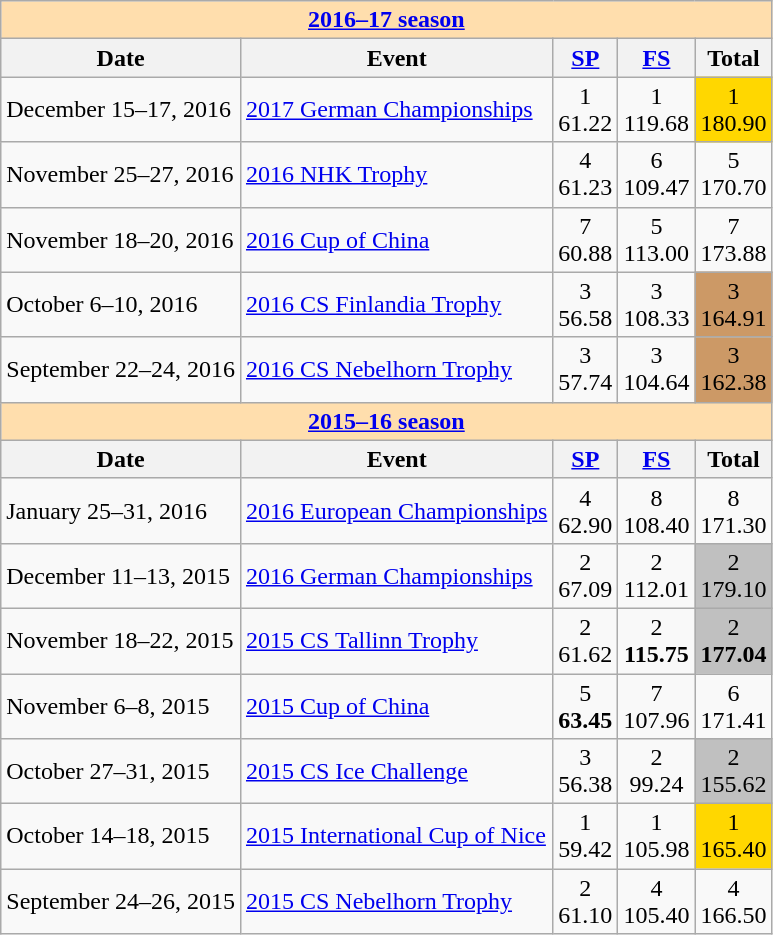<table class="wikitable">
<tr>
<td style="background-color: #ffdead;" colspan=5 align=center><a href='#'><strong>2016–17 season</strong></a></td>
</tr>
<tr>
<th>Date</th>
<th>Event</th>
<th><a href='#'>SP</a></th>
<th><a href='#'>FS</a></th>
<th>Total</th>
</tr>
<tr>
<td>December 15–17, 2016</td>
<td><a href='#'>2017 German Championships</a></td>
<td align=center>1 <br> 61.22</td>
<td align=center>1 <br> 119.68</td>
<td align=center bgcolor=gold>1 <br> 180.90</td>
</tr>
<tr>
<td>November 25–27, 2016</td>
<td><a href='#'>2016 NHK Trophy</a></td>
<td align=center>4 <br>	61.23</td>
<td align=center>6 <br> 109.47</td>
<td align=center>5 <br> 170.70</td>
</tr>
<tr>
<td>November 18–20, 2016</td>
<td><a href='#'>2016 Cup of China</a></td>
<td align=center>7 <br> 60.88</td>
<td align=center>5 <br> 113.00</td>
<td align=center>7 <br> 173.88</td>
</tr>
<tr>
<td>October 6–10, 2016</td>
<td><a href='#'>2016 CS Finlandia Trophy</a></td>
<td align=center>3 <br> 56.58</td>
<td align=center>3 <br> 108.33</td>
<td align=center bgcolor=cc9966>3 <br> 164.91</td>
</tr>
<tr>
<td>September 22–24, 2016</td>
<td><a href='#'>2016 CS Nebelhorn Trophy</a></td>
<td align=center>3 <br> 57.74</td>
<td align=center>3 <br> 104.64</td>
<td align=center bgcolor=cc9966>3 <br> 162.38</td>
</tr>
<tr>
<td style="background-color: #ffdead;" colspan=5 align=center><a href='#'><strong>2015–16 season</strong></a></td>
</tr>
<tr>
<th>Date</th>
<th>Event</th>
<th><a href='#'>SP</a></th>
<th><a href='#'>FS</a></th>
<th>Total</th>
</tr>
<tr>
<td>January 25–31, 2016</td>
<td><a href='#'>2016 European Championships</a></td>
<td align=center>4 <br> 62.90</td>
<td align=center>8 <br> 108.40</td>
<td align=center>8 <br> 171.30</td>
</tr>
<tr>
<td>December 11–13, 2015</td>
<td><a href='#'>2016 German Championships</a></td>
<td align=center>2 <br>	67.09</td>
<td align=center>2 <br> 112.01</td>
<td align=center bgcolor=silver>2 <br> 179.10</td>
</tr>
<tr>
<td>November 18–22, 2015</td>
<td><a href='#'>2015 CS Tallinn Trophy</a></td>
<td align=center>2 <br> 61.62</td>
<td align=center>2 <br> <strong>115.75</strong></td>
<td align=center bgcolor=silver>2 <br> <strong>177.04</strong></td>
</tr>
<tr>
<td>November 6–8, 2015</td>
<td><a href='#'>2015 Cup of China</a></td>
<td align=center>5 <br> <strong>63.45</strong></td>
<td align=center>7 <br> 107.96</td>
<td align=center>6 <br> 171.41</td>
</tr>
<tr>
<td>October 27–31, 2015</td>
<td><a href='#'>2015 CS Ice Challenge</a></td>
<td align=center>3 <br> 56.38</td>
<td align=center>2 <br> 99.24</td>
<td align=center bgcolor=silver>2 <br> 155.62</td>
</tr>
<tr>
<td>October 14–18, 2015</td>
<td><a href='#'>2015 International Cup of Nice</a></td>
<td align=center>1 <br> 59.42</td>
<td align=center>1 <br> 105.98</td>
<td align=center bgcolor=gold>1 <br> 165.40</td>
</tr>
<tr>
<td>September 24–26, 2015</td>
<td><a href='#'>2015 CS Nebelhorn Trophy</a></td>
<td align=center>2 <br> 61.10</td>
<td align=center>4 <br> 105.40</td>
<td align=center>4 <br> 166.50</td>
</tr>
</table>
